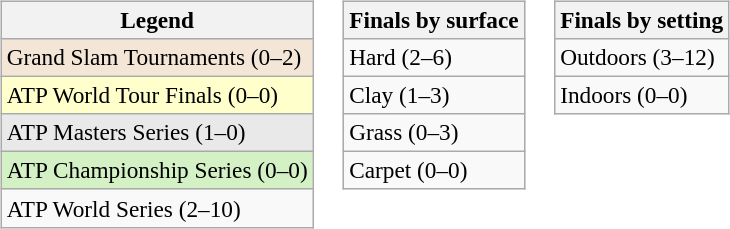<table>
<tr valign=top>
<td><br><table class=wikitable style=font-size:97%>
<tr>
<th>Legend</th>
</tr>
<tr style="background:#f3e6d7;">
<td>Grand Slam Tournaments (0–2)</td>
</tr>
<tr style="background:#ffc;">
<td>ATP World Tour Finals (0–0)</td>
</tr>
<tr style="background:#e9e9e9;">
<td>ATP Masters Series (1–0)</td>
</tr>
<tr style="background:#d4f1c5;">
<td>ATP Championship Series (0–0)</td>
</tr>
<tr>
<td>ATP World Series (2–10)</td>
</tr>
</table>
</td>
<td><br><table class=wikitable style=font-size:97%>
<tr>
<th>Finals by surface</th>
</tr>
<tr>
<td>Hard (2–6)</td>
</tr>
<tr>
<td>Clay (1–3)</td>
</tr>
<tr>
<td>Grass (0–3)</td>
</tr>
<tr>
<td>Carpet (0–0)</td>
</tr>
</table>
</td>
<td><br><table class=wikitable style=font-size:97%>
<tr>
<th>Finals by setting</th>
</tr>
<tr>
<td>Outdoors (3–12)</td>
</tr>
<tr>
<td>Indoors (0–0)</td>
</tr>
</table>
</td>
</tr>
</table>
